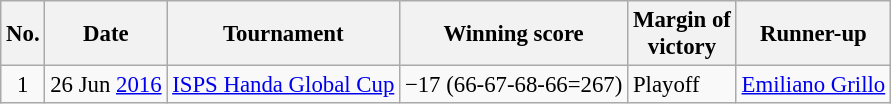<table class="wikitable" style="font-size:95%;">
<tr>
<th>No.</th>
<th>Date</th>
<th>Tournament</th>
<th>Winning score</th>
<th>Margin of<br>victory</th>
<th>Runner-up</th>
</tr>
<tr>
<td align=center>1</td>
<td align=right>26 Jun <a href='#'>2016</a></td>
<td><a href='#'>ISPS Handa Global Cup</a></td>
<td>−17 (66-67-68-66=267)</td>
<td>Playoff</td>
<td> <a href='#'>Emiliano Grillo</a></td>
</tr>
</table>
